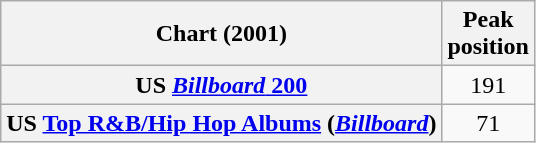<table class="wikitable sortable plainrowheaders" style="text-align:center;">
<tr>
<th scope="col">Chart (2001)</th>
<th scope="col">Peak<br>position</th>
</tr>
<tr>
<th scope="row">US <a href='#'><em>Billboard</em> 200</a></th>
<td style="text-align:center;">191</td>
</tr>
<tr>
<th scope="row">US <a href='#'>Top R&B/Hip Hop Albums</a> (<a href='#'><em>Billboard</em></a>)</th>
<td style="text-align:center;">71</td>
</tr>
</table>
